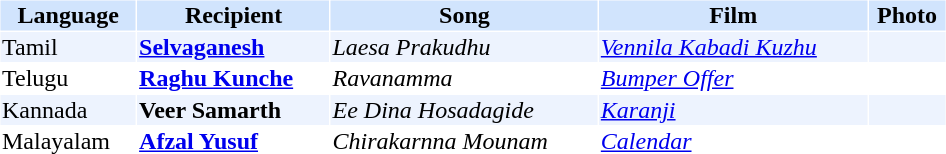<table cellspacing="1" cellpadding="1" border="0" style="width:50%;">
<tr style="background:#d1e4fd;">
<th>Language</th>
<th>Recipient</th>
<th>Song</th>
<th>Film</th>
<th>Photo</th>
</tr>
<tr style="background:#edf3fe;">
<td>Tamil</td>
<td><strong><a href='#'>Selvaganesh</a></strong></td>
<td><em>Laesa Prakudhu</em></td>
<td><em><a href='#'>Vennila Kabadi Kuzhu</a></em></td>
<td></td>
</tr>
<tr>
<td>Telugu</td>
<td><strong><a href='#'>Raghu Kunche</a></strong></td>
<td><em>Ravanamma</em></td>
<td><em><a href='#'>Bumper Offer</a></em></td>
<td></td>
</tr>
<tr style="background:#edf3fe;">
<td>Kannada</td>
<td><strong>Veer Samarth</strong></td>
<td><em>Ee Dina Hosadagide</em></td>
<td><em><a href='#'>Karanji</a></em></td>
<td></td>
</tr>
<tr>
<td>Malayalam</td>
<td><strong><a href='#'>Afzal Yusuf</a></strong></td>
<td><em>Chirakarnna Mounam</em></td>
<td><em><a href='#'>Calendar</a></em></td>
<td></td>
</tr>
</table>
